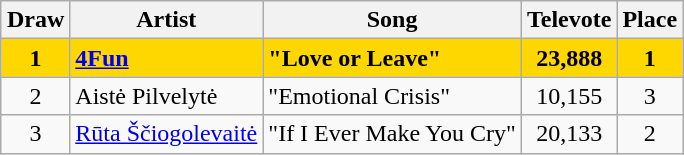<table class="sortable wikitable" style="margin: 1em auto 1em auto; text-align:center">
<tr>
<th>Draw</th>
<th>Artist</th>
<th>Song</th>
<th>Televote</th>
<th>Place</th>
</tr>
<tr style="font-weight:bold; background:gold;">
<td>1</td>
<td align="left"><a href='#'>4Fun</a></td>
<td align="left">"Love or Leave"</td>
<td>23,888</td>
<td>1</td>
</tr>
<tr>
<td>2</td>
<td align="left">Aistė Pilvelytė</td>
<td align="left">"Emotional Crisis"</td>
<td>10,155</td>
<td>3</td>
</tr>
<tr>
<td>3</td>
<td align="left"><a href='#'>Rūta Ščiogolevaitė</a></td>
<td align="left">"If I Ever Make You Cry"</td>
<td>20,133</td>
<td>2</td>
</tr>
</table>
